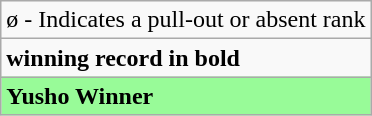<table class="wikitable">
<tr>
<td>ø - Indicates a pull-out or absent rank</td>
</tr>
<tr>
<td><strong>winning record in bold</strong></td>
</tr>
<tr>
<td style="background: PaleGreen;"><strong>Yusho Winner</strong></td>
</tr>
</table>
